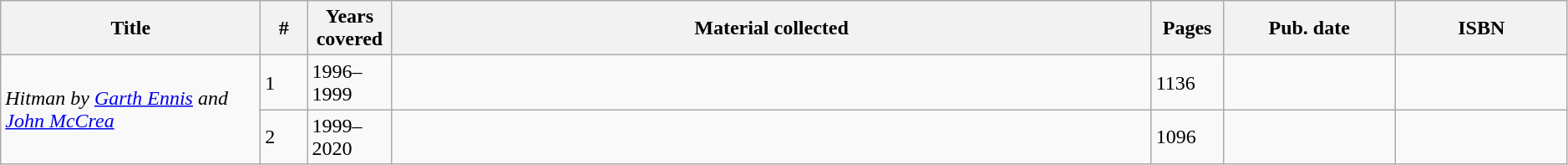<table class="wikitable sortable" width=99%>
<tr>
<th width="200px">Title</th>
<th class="unsortable" width="30px">#</th>
<th width="60px">Years covered</th>
<th class="unsortable">Material collected</th>
<th width="50px">Pages</th>
<th width="130px">Pub. date</th>
<th class="unsortable" width="130px">ISBN</th>
</tr>
<tr>
<td rowspan="2"><em>Hitman by <a href='#'>Garth Ennis</a> and <a href='#'>John McCrea</a></em></td>
<td>1</td>
<td>1996–1999</td>
<td></td>
<td>1136</td>
<td></td>
<td></td>
</tr>
<tr>
<td>2</td>
<td>1999–2020</td>
<td></td>
<td>1096</td>
<td></td>
<td></td>
</tr>
</table>
